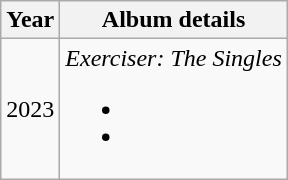<table class="wikitable" style="text-align:center;">
<tr>
<th>Year</th>
<th>Album details</th>
</tr>
<tr>
<td>2023</td>
<td align="left"><em>Exerciser: The Singles</em><br><ul><li></li><li></li></ul></td>
</tr>
</table>
